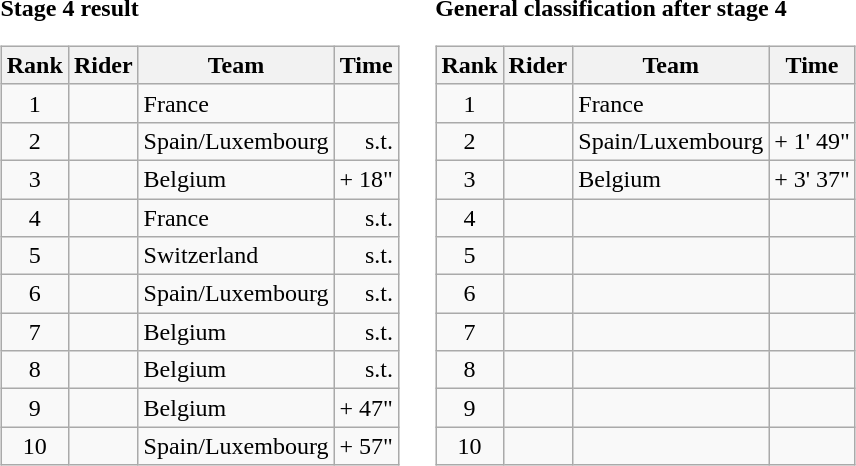<table>
<tr>
<td><strong>Stage 4 result</strong><br><table class="wikitable">
<tr>
<th scope="col">Rank</th>
<th scope="col">Rider</th>
<th scope="col">Team</th>
<th scope="col">Time</th>
</tr>
<tr>
<td style="text-align:center;">1</td>
<td></td>
<td>France</td>
<td style="text-align:right;"></td>
</tr>
<tr>
<td style="text-align:center;">2</td>
<td></td>
<td>Spain/Luxembourg</td>
<td style="text-align:right;">s.t.</td>
</tr>
<tr>
<td style="text-align:center;">3</td>
<td></td>
<td>Belgium</td>
<td style="text-align:right;">+ 18"</td>
</tr>
<tr>
<td style="text-align:center;">4</td>
<td></td>
<td>France</td>
<td style="text-align:right;">s.t.</td>
</tr>
<tr>
<td style="text-align:center;">5</td>
<td></td>
<td>Switzerland</td>
<td style="text-align:right;">s.t.</td>
</tr>
<tr>
<td style="text-align:center;">6</td>
<td></td>
<td>Spain/Luxembourg</td>
<td style="text-align:right;">s.t.</td>
</tr>
<tr>
<td style="text-align:center;">7</td>
<td></td>
<td>Belgium</td>
<td style="text-align:right;">s.t.</td>
</tr>
<tr>
<td style="text-align:center;">8</td>
<td></td>
<td>Belgium</td>
<td style="text-align:right;">s.t.</td>
</tr>
<tr>
<td style="text-align:center;">9</td>
<td></td>
<td>Belgium</td>
<td style="text-align:right;">+ 47"</td>
</tr>
<tr>
<td style="text-align:center;">10</td>
<td></td>
<td>Spain/Luxembourg</td>
<td style="text-align:right;">+ 57"</td>
</tr>
</table>
</td>
<td></td>
<td><strong>General classification after stage 4</strong><br><table class="wikitable">
<tr>
<th scope="col">Rank</th>
<th scope="col">Rider</th>
<th scope="col">Team</th>
<th scope="col">Time</th>
</tr>
<tr>
<td style="text-align:center;">1</td>
<td></td>
<td>France</td>
<td style="text-align:right;"></td>
</tr>
<tr>
<td style="text-align:center;">2</td>
<td></td>
<td>Spain/Luxembourg</td>
<td style="text-align:right;">+ 1' 49"</td>
</tr>
<tr>
<td style="text-align:center;">3</td>
<td></td>
<td>Belgium</td>
<td style="text-align:right;">+ 3' 37"</td>
</tr>
<tr>
<td style="text-align:center;">4</td>
<td></td>
<td></td>
<td></td>
</tr>
<tr>
<td style="text-align:center;">5</td>
<td></td>
<td></td>
<td></td>
</tr>
<tr>
<td style="text-align:center;">6</td>
<td></td>
<td></td>
<td></td>
</tr>
<tr>
<td style="text-align:center;">7</td>
<td></td>
<td></td>
<td></td>
</tr>
<tr>
<td style="text-align:center;">8</td>
<td></td>
<td></td>
<td></td>
</tr>
<tr>
<td style="text-align:center;">9</td>
<td></td>
<td></td>
<td></td>
</tr>
<tr>
<td style="text-align:center;">10</td>
<td></td>
<td></td>
<td></td>
</tr>
</table>
</td>
</tr>
</table>
